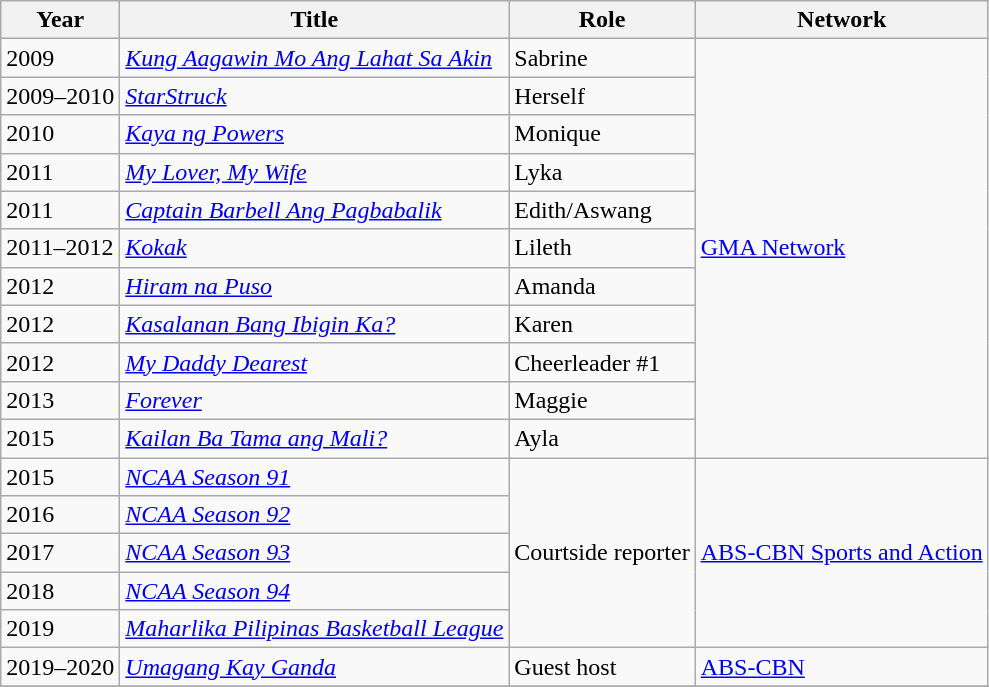<table class="wikitable">
<tr>
<th>Year</th>
<th>Title</th>
<th>Role</th>
<th>Network</th>
</tr>
<tr>
<td>2009</td>
<td><em><a href='#'>Kung Aagawin Mo Ang Lahat Sa Akin</a></em></td>
<td>Sabrine</td>
<td rowspan=11><a href='#'>GMA Network</a></td>
</tr>
<tr>
<td>2009–2010</td>
<td><em><a href='#'>StarStruck</a></em></td>
<td>Herself</td>
</tr>
<tr>
<td>2010</td>
<td><em><a href='#'>Kaya ng Powers</a></em></td>
<td>Monique</td>
</tr>
<tr>
<td>2011</td>
<td><em><a href='#'>My Lover, My Wife</a></em></td>
<td>Lyka</td>
</tr>
<tr>
<td>2011</td>
<td><em><a href='#'>Captain Barbell Ang Pagbabalik</a></em></td>
<td>Edith/Aswang</td>
</tr>
<tr>
<td>2011–2012</td>
<td><em><a href='#'>Kokak</a></em></td>
<td>Lileth</td>
</tr>
<tr>
<td>2012</td>
<td><em><a href='#'>Hiram na Puso</a></em></td>
<td>Amanda</td>
</tr>
<tr>
<td>2012</td>
<td><em><a href='#'>Kasalanan Bang Ibigin Ka?</a></em></td>
<td>Karen</td>
</tr>
<tr>
<td>2012</td>
<td><em><a href='#'>My Daddy Dearest</a></em></td>
<td>Cheerleader #1</td>
</tr>
<tr>
<td>2013</td>
<td><em><a href='#'>Forever</a></em></td>
<td>Maggie</td>
</tr>
<tr>
<td>2015</td>
<td><em><a href='#'>Kailan Ba Tama ang Mali?</a></em></td>
<td>Ayla</td>
</tr>
<tr>
<td>2015</td>
<td><em><a href='#'>NCAA Season 91</a></em></td>
<td rowspan=5>Courtside reporter</td>
<td rowspan=5><a href='#'>ABS-CBN Sports and Action</a></td>
</tr>
<tr>
<td>2016</td>
<td><em><a href='#'>NCAA Season 92</a></em></td>
</tr>
<tr>
<td>2017</td>
<td><em><a href='#'>NCAA Season 93</a></em></td>
</tr>
<tr>
<td>2018</td>
<td><em><a href='#'>NCAA Season 94</a></em></td>
</tr>
<tr>
<td>2019</td>
<td><em><a href='#'>Maharlika Pilipinas Basketball League</a></em></td>
</tr>
<tr>
<td>2019–2020</td>
<td><em><a href='#'>Umagang Kay Ganda</a></em></td>
<td>Guest host</td>
<td><a href='#'>ABS-CBN</a></td>
</tr>
<tr>
</tr>
</table>
